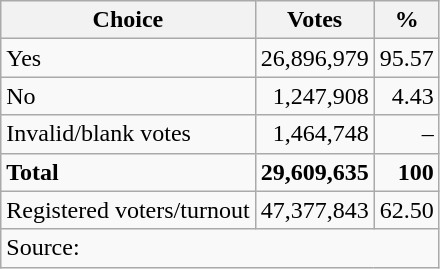<table class=wikitable style=text-align:right>
<tr>
<th>Choice</th>
<th>Votes</th>
<th>%</th>
</tr>
<tr>
<td align=left> Yes</td>
<td>26,896,979</td>
<td>95.57</td>
</tr>
<tr>
<td align=left>No</td>
<td>1,247,908</td>
<td>4.43</td>
</tr>
<tr>
<td align=left>Invalid/blank votes</td>
<td>1,464,748</td>
<td>–</td>
</tr>
<tr>
<td align=left><strong>Total</strong></td>
<td><strong>29,609,635</strong></td>
<td><strong>100</strong></td>
</tr>
<tr>
<td align=left>Registered voters/turnout</td>
<td>47,377,843</td>
<td>62.50</td>
</tr>
<tr>
<td align=left colspan=3>Source: </td>
</tr>
</table>
